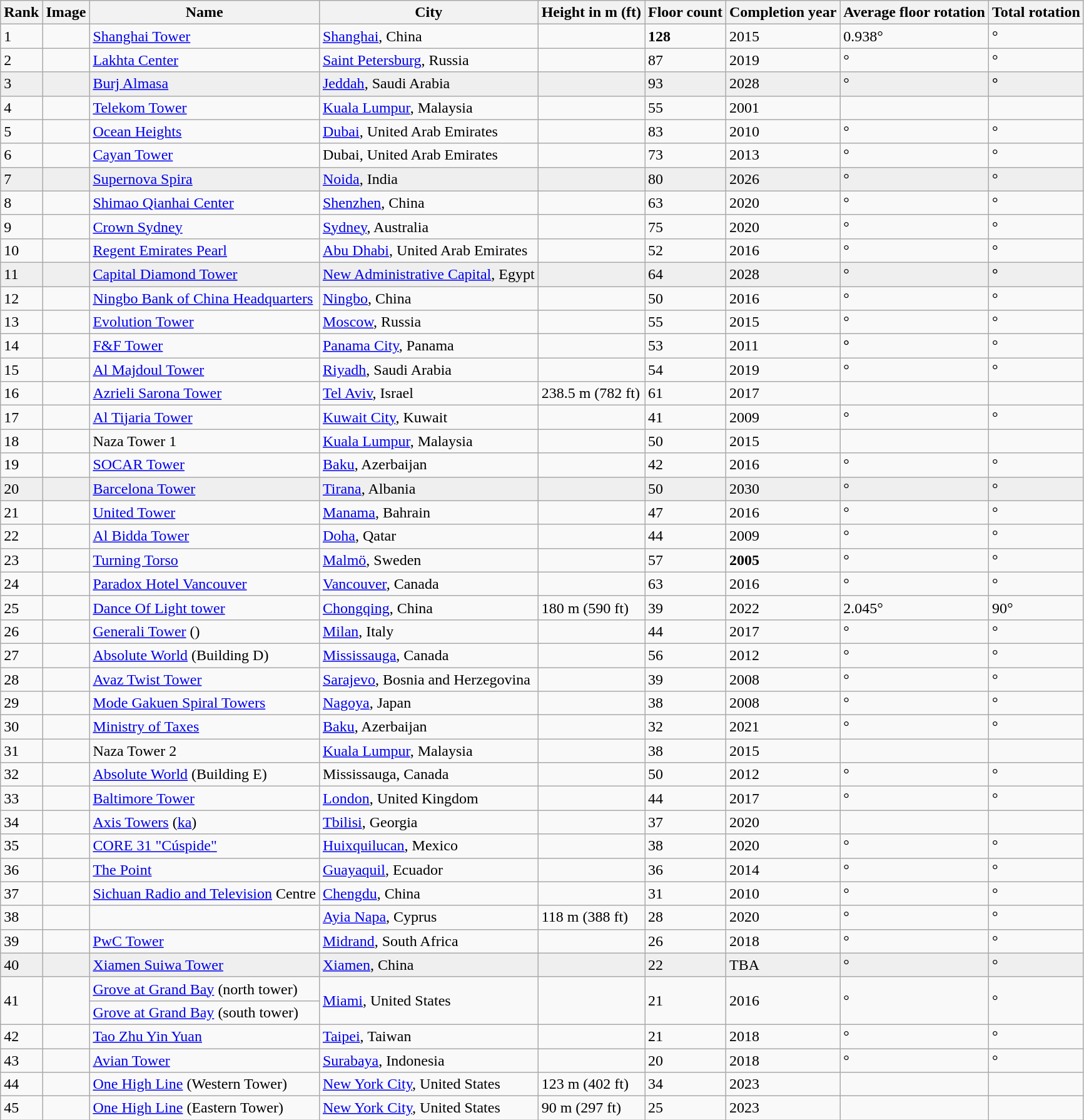<table class="wikitable sortable">
<tr>
<th>Rank</th>
<th>Image</th>
<th>Name</th>
<th>City</th>
<th>Height in m (ft)</th>
<th>Floor count</th>
<th>Completion year</th>
<th>Average floor rotation</th>
<th>Total rotation</th>
</tr>
<tr>
<td>1</td>
<td></td>
<td><a href='#'>Shanghai Tower</a></td>
<td><a href='#'>Shanghai</a>, China</td>
<td></td>
<td><strong>128</strong></td>
<td>2015</td>
<td>0.938°</td>
<td>°</td>
</tr>
<tr>
<td>2</td>
<td></td>
<td><a href='#'>Lakhta Center</a></td>
<td><a href='#'>Saint Petersburg</a>, Russia</td>
<td></td>
<td>87</td>
<td>2019</td>
<td>°</td>
<td>°</td>
</tr>
<tr style="background: #efefef;">
<td>3</td>
<td></td>
<td><a href='#'>Burj Almasa</a></td>
<td><a href='#'>Jeddah</a>, Saudi Arabia</td>
<td></td>
<td>93</td>
<td>2028</td>
<td>°</td>
<td><strong>°</strong></td>
</tr>
<tr>
<td>4</td>
<td></td>
<td><a href='#'>Telekom Tower</a></td>
<td><a href='#'>Kuala Lumpur</a>, Malaysia</td>
<td></td>
<td>55</td>
<td>2001</td>
<td></td>
<td></td>
</tr>
<tr>
<td>5</td>
<td></td>
<td><a href='#'>Ocean Heights</a></td>
<td><a href='#'>Dubai</a>, United Arab Emirates</td>
<td></td>
<td>83</td>
<td>2010</td>
<td>°</td>
<td>°</td>
</tr>
<tr>
<td>6</td>
<td></td>
<td><a href='#'>Cayan Tower</a></td>
<td>Dubai, United Arab Emirates</td>
<td></td>
<td>73</td>
<td>2013</td>
<td>°</td>
<td>°</td>
</tr>
<tr style="background: #efefef;">
<td>7</td>
<td></td>
<td><a href='#'>Supernova Spira</a></td>
<td><a href='#'>Noida</a>, India</td>
<td></td>
<td>80</td>
<td>2026</td>
<td>°</td>
<td>°</td>
</tr>
<tr>
<td>8</td>
<td></td>
<td><a href='#'>Shimao Qianhai Center</a></td>
<td><a href='#'>Shenzhen</a>, China</td>
<td></td>
<td>63</td>
<td>2020</td>
<td>°</td>
<td>°</td>
</tr>
<tr>
<td>9</td>
<td></td>
<td><a href='#'>Crown Sydney</a></td>
<td><a href='#'>Sydney</a>, Australia</td>
<td></td>
<td>75</td>
<td>2020</td>
<td>°</td>
<td>°</td>
</tr>
<tr>
<td>10</td>
<td></td>
<td><a href='#'>Regent Emirates Pearl</a></td>
<td><a href='#'>Abu Dhabi</a>, United Arab Emirates</td>
<td></td>
<td>52</td>
<td>2016</td>
<td>°</td>
<td>°</td>
</tr>
<tr style="background: #efefef;">
<td>11</td>
<td></td>
<td><a href='#'>Capital Diamond Tower</a></td>
<td><a href='#'>New Administrative Capital</a>, Egypt</td>
<td></td>
<td>64</td>
<td>2028</td>
<td>°</td>
<td><strong>°</strong></td>
</tr>
<tr>
<td>12</td>
<td></td>
<td><a href='#'>Ningbo Bank of China Headquarters</a></td>
<td><a href='#'>Ningbo</a>, China</td>
<td></td>
<td>50</td>
<td>2016</td>
<td>°</td>
<td>°</td>
</tr>
<tr>
<td>13</td>
<td></td>
<td><a href='#'>Evolution Tower</a></td>
<td><a href='#'>Moscow</a>, Russia</td>
<td></td>
<td>55</td>
<td>2015</td>
<td>°</td>
<td>°</td>
</tr>
<tr>
<td>14</td>
<td></td>
<td><a href='#'>F&F Tower</a></td>
<td><a href='#'>Panama City</a>, Panama</td>
<td></td>
<td>53</td>
<td>2011</td>
<td><strong>°</strong></td>
<td>°</td>
</tr>
<tr>
<td>15</td>
<td></td>
<td><a href='#'>Al Majdoul Tower</a></td>
<td><a href='#'>Riyadh</a>, Saudi Arabia</td>
<td></td>
<td>54</td>
<td>2019</td>
<td>°</td>
<td>°</td>
</tr>
<tr>
<td>16</td>
<td></td>
<td><a href='#'>Azrieli Sarona Tower</a></td>
<td><a href='#'>Tel Aviv</a>, Israel</td>
<td>238.5 m (782 ft)</td>
<td>61</td>
<td>2017</td>
<td></td>
<td></td>
</tr>
<tr>
<td>17</td>
<td></td>
<td><a href='#'>Al Tijaria Tower</a></td>
<td><a href='#'>Kuwait City</a>, Kuwait</td>
<td></td>
<td>41</td>
<td>2009</td>
<td>°</td>
<td>°</td>
</tr>
<tr>
<td>18</td>
<td></td>
<td>Naza Tower 1</td>
<td><a href='#'>Kuala Lumpur</a>, Malaysia</td>
<td></td>
<td>50</td>
<td>2015</td>
<td></td>
<td></td>
</tr>
<tr>
<td>19</td>
<td></td>
<td><a href='#'>SOCAR Tower</a></td>
<td><a href='#'>Baku</a>, Azerbaijan</td>
<td></td>
<td>42</td>
<td>2016</td>
<td>°</td>
<td>°</td>
</tr>
<tr style="background: #efefef;">
<td>20</td>
<td></td>
<td><a href='#'>Barcelona Tower</a></td>
<td><a href='#'>Tirana</a>, Albania</td>
<td></td>
<td>50</td>
<td>2030</td>
<td>°</td>
<td>°</td>
</tr>
<tr>
<td>21</td>
<td></td>
<td><a href='#'>United Tower</a></td>
<td><a href='#'>Manama</a>, Bahrain</td>
<td></td>
<td>47</td>
<td>2016</td>
<td>°</td>
<td>°</td>
</tr>
<tr>
<td>22</td>
<td></td>
<td><a href='#'>Al Bidda Tower</a></td>
<td><a href='#'>Doha</a>, Qatar</td>
<td></td>
<td>44</td>
<td>2009</td>
<td>°</td>
<td>°</td>
</tr>
<tr>
<td>23</td>
<td></td>
<td><a href='#'>Turning Torso</a></td>
<td><a href='#'>Malmö</a>, Sweden</td>
<td></td>
<td>57</td>
<td><strong>2005</strong></td>
<td>°</td>
<td>°</td>
</tr>
<tr>
<td>24</td>
<td></td>
<td><a href='#'>Paradox Hotel Vancouver</a></td>
<td><a href='#'>Vancouver</a>, Canada</td>
<td></td>
<td>63</td>
<td>2016</td>
<td>°</td>
<td>°</td>
</tr>
<tr>
<td>25</td>
<td></td>
<td><a href='#'>Dance Of Light tower</a></td>
<td><a href='#'>Chongqing</a>, China</td>
<td>180 m (590 ft)</td>
<td>39</td>
<td>2022</td>
<td>2.045°</td>
<td>90°</td>
</tr>
<tr>
<td>26</td>
<td></td>
<td><a href='#'>Generali Tower</a> ()</td>
<td><a href='#'>Milan</a>, Italy</td>
<td></td>
<td>44</td>
<td>2017</td>
<td>°</td>
<td>°</td>
</tr>
<tr>
<td>27</td>
<td></td>
<td><a href='#'>Absolute World</a> (Building D)</td>
<td><a href='#'>Mississauga</a>, Canada</td>
<td></td>
<td>56</td>
<td>2012</td>
<td>°</td>
<td>°</td>
</tr>
<tr>
<td>28</td>
<td></td>
<td><a href='#'>Avaz Twist Tower</a></td>
<td><a href='#'>Sarajevo</a>, Bosnia and Herzegovina</td>
<td></td>
<td>39</td>
<td>2008</td>
<td>°</td>
<td>°</td>
</tr>
<tr>
<td>29</td>
<td></td>
<td><a href='#'>Mode Gakuen Spiral Towers</a></td>
<td><a href='#'>Nagoya</a>, Japan</td>
<td></td>
<td>38</td>
<td>2008</td>
<td>°</td>
<td>°</td>
</tr>
<tr>
<td>30</td>
<td></td>
<td><a href='#'>Ministry of Taxes</a></td>
<td><a href='#'>Baku</a>, Azerbaijan</td>
<td></td>
<td>32</td>
<td>2021</td>
<td>°</td>
<td>°</td>
</tr>
<tr>
<td>31</td>
<td></td>
<td>Naza Tower 2</td>
<td><a href='#'>Kuala Lumpur</a>, Malaysia</td>
<td></td>
<td>38</td>
<td>2015</td>
<td></td>
<td></td>
</tr>
<tr>
<td>32</td>
<td></td>
<td><a href='#'>Absolute World</a> (Building E)</td>
<td>Mississauga, Canada</td>
<td></td>
<td>50</td>
<td>2012</td>
<td>°</td>
<td>°</td>
</tr>
<tr>
<td>33</td>
<td></td>
<td><a href='#'>Baltimore Tower</a></td>
<td><a href='#'>London</a>, United Kingdom</td>
<td></td>
<td>44</td>
<td>2017</td>
<td>°</td>
<td>°</td>
</tr>
<tr>
<td>34</td>
<td></td>
<td><a href='#'>Axis Towers</a> (<a href='#'>ka</a>)</td>
<td><a href='#'>Tbilisi</a>, Georgia</td>
<td></td>
<td>37</td>
<td>2020</td>
<td></td>
<td></td>
</tr>
<tr>
<td>35</td>
<td></td>
<td><a href='#'>CORE 31 "Cúspide"</a></td>
<td><a href='#'>Huixquilucan</a>, Mexico</td>
<td></td>
<td>38</td>
<td>2020</td>
<td>°</td>
<td>°</td>
</tr>
<tr>
<td>36</td>
<td></td>
<td><a href='#'>The Point</a></td>
<td><a href='#'>Guayaquil</a>, Ecuador</td>
<td></td>
<td>36</td>
<td>2014</td>
<td>°</td>
<td>°</td>
</tr>
<tr>
<td>37</td>
<td></td>
<td><a href='#'>Sichuan Radio and Television</a> Centre</td>
<td><a href='#'>Chengdu</a>, China</td>
<td></td>
<td>31</td>
<td>2010</td>
<td>°</td>
<td>°</td>
</tr>
<tr>
<td>38</td>
<td></td>
<td></td>
<td><a href='#'>Ayia Napa</a>, Cyprus</td>
<td>118 m (388 ft)</td>
<td>28</td>
<td>2020</td>
<td>°</td>
<td>°</td>
</tr>
<tr>
<td>39</td>
<td></td>
<td><a href='#'>PwC Tower</a></td>
<td><a href='#'>Midrand</a>, South Africa</td>
<td></td>
<td>26</td>
<td>2018</td>
<td>°</td>
<td>°</td>
</tr>
<tr style="background: #efefef;">
<td>40</td>
<td></td>
<td><a href='#'>Xiamen Suiwa Tower</a></td>
<td><a href='#'>Xiamen</a>, China</td>
<td></td>
<td>22</td>
<td>TBA</td>
<td>°</td>
<td>°</td>
</tr>
<tr>
<td rowspan="2">41</td>
<td rowspan="2"></td>
<td><a href='#'>Grove at Grand Bay</a> (north tower)</td>
<td rowspan="2"><a href='#'>Miami</a>, United States</td>
<td rowspan="2"></td>
<td rowspan="2">21</td>
<td rowspan="2">2016</td>
<td rowspan="2">°</td>
<td rowspan="2">°</td>
</tr>
<tr>
<td><a href='#'>Grove at Grand Bay</a> (south tower)</td>
</tr>
<tr>
<td>42</td>
<td></td>
<td><a href='#'>Tao Zhu Yin Yuan</a></td>
<td><a href='#'>Taipei</a>, Taiwan</td>
<td></td>
<td>21</td>
<td>2018</td>
<td>°</td>
<td>°</td>
</tr>
<tr>
<td>43</td>
<td></td>
<td><a href='#'>Avian Tower</a></td>
<td><a href='#'>Surabaya</a>, Indonesia</td>
<td></td>
<td>20</td>
<td>2018</td>
<td>°</td>
<td>°</td>
</tr>
<tr>
<td>44</td>
<td></td>
<td><a href='#'>One High Line</a> (Western Tower)</td>
<td><a href='#'>New York City</a>, United States</td>
<td>123 m (402 ft)</td>
<td>34</td>
<td>2023</td>
<td></td>
<td></td>
</tr>
<tr>
<td>45</td>
<td></td>
<td><a href='#'>One High Line</a> (Eastern Tower)</td>
<td><a href='#'>New York City</a>, United States</td>
<td>90 m (297 ft)</td>
<td>25</td>
<td>2023</td>
<td></td>
<td></td>
</tr>
</table>
